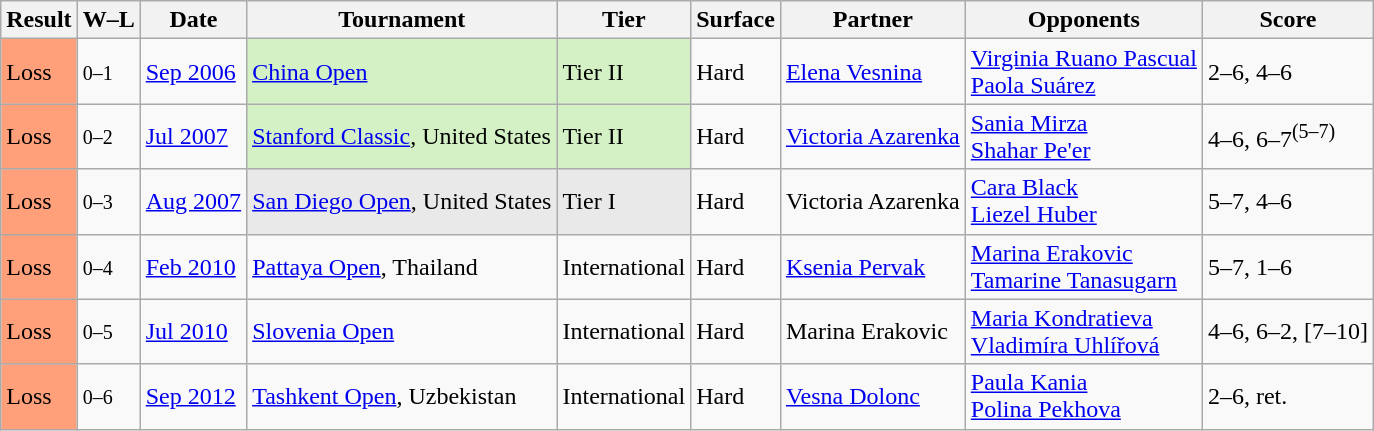<table class="sortable wikitable">
<tr>
<th>Result</th>
<th class="unsortable">W–L</th>
<th>Date</th>
<th>Tournament</th>
<th>Tier</th>
<th>Surface</th>
<th>Partner</th>
<th>Opponents</th>
<th class="unsortable">Score</th>
</tr>
<tr>
<td style="background:#ffa07a;">Loss</td>
<td><small>0–1</small></td>
<td><a href='#'>Sep 2006</a></td>
<td bgcolor=d4f1c5><a href='#'>China Open</a></td>
<td bgcolor=d4f1c5>Tier II</td>
<td>Hard</td>
<td> <a href='#'>Elena Vesnina</a></td>
<td> <a href='#'>Virginia Ruano Pascual</a> <br>  <a href='#'>Paola Suárez</a></td>
<td>2–6, 4–6</td>
</tr>
<tr>
<td style="background:#ffa07a;">Loss</td>
<td><small>0–2</small></td>
<td><a href='#'>Jul 2007</a></td>
<td bgcolor=d4f1c5><a href='#'>Stanford Classic</a>, United States</td>
<td bgcolor=d4f1c5>Tier II</td>
<td>Hard</td>
<td> <a href='#'>Victoria Azarenka</a></td>
<td> <a href='#'>Sania Mirza</a> <br>  <a href='#'>Shahar Pe'er</a></td>
<td>4–6, 6–7<sup>(5–7)</sup></td>
</tr>
<tr>
<td style="background:#ffa07a;">Loss</td>
<td><small>0–3</small></td>
<td><a href='#'>Aug 2007</a></td>
<td bgcolor=e9e9e9><a href='#'>San Diego Open</a>, United States</td>
<td bgcolor=e9e9e9>Tier I</td>
<td>Hard</td>
<td> Victoria Azarenka</td>
<td> <a href='#'>Cara Black</a> <br>  <a href='#'>Liezel Huber</a></td>
<td>5–7, 4–6</td>
</tr>
<tr>
<td style="background:#ffa07a;">Loss</td>
<td><small>0–4</small></td>
<td><a href='#'>Feb 2010</a></td>
<td><a href='#'>Pattaya Open</a>, Thailand</td>
<td>International</td>
<td>Hard</td>
<td> <a href='#'>Ksenia Pervak</a></td>
<td> <a href='#'>Marina Erakovic</a> <br>  <a href='#'>Tamarine Tanasugarn</a></td>
<td>5–7, 1–6</td>
</tr>
<tr>
<td style="background:#ffa07a;">Loss</td>
<td><small>0–5</small></td>
<td><a href='#'>Jul 2010</a></td>
<td><a href='#'>Slovenia Open</a></td>
<td>International</td>
<td>Hard</td>
<td> Marina Erakovic</td>
<td> <a href='#'>Maria Kondratieva</a> <br>  <a href='#'>Vladimíra Uhlířová</a></td>
<td>4–6, 6–2, [7–10]</td>
</tr>
<tr>
<td style="background:#ffa07a;">Loss</td>
<td><small>0–6</small></td>
<td><a href='#'>Sep 2012</a></td>
<td><a href='#'>Tashkent Open</a>, Uzbekistan</td>
<td>International</td>
<td>Hard</td>
<td> <a href='#'>Vesna Dolonc</a></td>
<td> <a href='#'>Paula Kania</a> <br>  <a href='#'>Polina Pekhova</a></td>
<td>2–6, ret.</td>
</tr>
</table>
